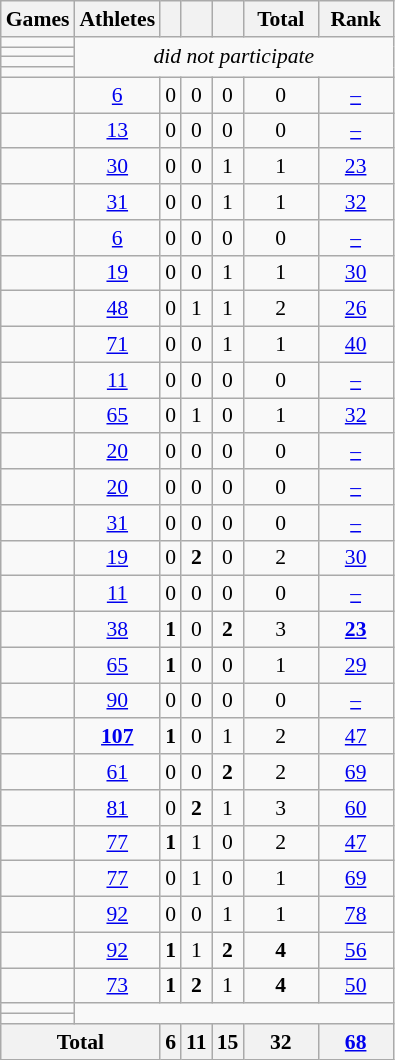<table class="wikitable" style="text-align:center; font-size:90%;">
<tr>
<th>Games</th>
<th>Athletes</th>
<th width:3em; font-weight:bold;"></th>
<th width:3em; font-weight:bold;"></th>
<th width:3em; font-weight:bold;"></th>
<th style="width:3em; font-weight:bold;">Total</th>
<th style="width:3em; font-weight:bold;">Rank</th>
</tr>
<tr>
<td align=left> </td>
<td rowspan="4"; colspan=6><em>did not participate</em></td>
</tr>
<tr>
<td align=left> </td>
</tr>
<tr>
<td align=left> </td>
</tr>
<tr>
<td align=left> </td>
</tr>
<tr>
<td align=left> </td>
<td><a href='#'>6</a></td>
<td>0</td>
<td>0</td>
<td>0</td>
<td>0</td>
<td><a href='#'>–</a></td>
</tr>
<tr>
<td align=left> </td>
<td><a href='#'>13</a></td>
<td>0</td>
<td>0</td>
<td>0</td>
<td>0</td>
<td><a href='#'>–</a></td>
</tr>
<tr>
<td align=left> </td>
<td><a href='#'>30</a></td>
<td>0</td>
<td>0</td>
<td>1</td>
<td>1</td>
<td><a href='#'>23</a></td>
</tr>
<tr>
<td align=left> </td>
<td><a href='#'>31</a></td>
<td>0</td>
<td>0</td>
<td>1</td>
<td>1</td>
<td><a href='#'>32</a></td>
</tr>
<tr>
<td align=left> </td>
<td><a href='#'>6</a></td>
<td>0</td>
<td>0</td>
<td>0</td>
<td>0</td>
<td><a href='#'>–</a></td>
</tr>
<tr>
<td align=left> </td>
<td><a href='#'>19</a></td>
<td>0</td>
<td>0</td>
<td>1</td>
<td>1</td>
<td><a href='#'>30</a></td>
</tr>
<tr>
<td align=left> </td>
<td><a href='#'>48</a></td>
<td>0</td>
<td>1</td>
<td>1</td>
<td>2</td>
<td><a href='#'>26</a></td>
</tr>
<tr>
<td align=left> </td>
<td><a href='#'>71</a></td>
<td>0</td>
<td>0</td>
<td>1</td>
<td>1</td>
<td><a href='#'>40</a></td>
</tr>
<tr>
<td align=left> </td>
<td><a href='#'>11</a></td>
<td>0</td>
<td>0</td>
<td>0</td>
<td>0</td>
<td><a href='#'>–</a></td>
</tr>
<tr>
<td align=left> </td>
<td><a href='#'>65</a></td>
<td>0</td>
<td>1</td>
<td>0</td>
<td>1</td>
<td><a href='#'>32</a></td>
</tr>
<tr>
<td align=left> </td>
<td><a href='#'>20</a></td>
<td>0</td>
<td>0</td>
<td>0</td>
<td>0</td>
<td><a href='#'>–</a></td>
</tr>
<tr>
<td align=left> </td>
<td><a href='#'>20</a></td>
<td>0</td>
<td>0</td>
<td>0</td>
<td>0</td>
<td><a href='#'>–</a></td>
</tr>
<tr>
<td align=left> </td>
<td><a href='#'>31</a></td>
<td>0</td>
<td>0</td>
<td>0</td>
<td>0</td>
<td><a href='#'>–</a></td>
</tr>
<tr>
<td align=left> </td>
<td><a href='#'>19</a></td>
<td>0</td>
<td><strong>2</strong></td>
<td>0</td>
<td>2</td>
<td><a href='#'>30</a></td>
</tr>
<tr>
<td align=left> </td>
<td><a href='#'>11</a></td>
<td>0</td>
<td>0</td>
<td>0</td>
<td>0</td>
<td><a href='#'>–</a></td>
</tr>
<tr>
<td align=left> </td>
<td><a href='#'>38</a></td>
<td><strong>1</strong></td>
<td>0</td>
<td><strong>2</strong></td>
<td>3</td>
<td><a href='#'><strong>23</strong></a></td>
</tr>
<tr>
<td align=left> </td>
<td><a href='#'>65</a></td>
<td><strong>1</strong></td>
<td>0</td>
<td>0</td>
<td>1</td>
<td><a href='#'>29</a></td>
</tr>
<tr>
<td align=left> </td>
<td><a href='#'>90</a></td>
<td>0</td>
<td>0</td>
<td>0</td>
<td>0</td>
<td><a href='#'>–</a></td>
</tr>
<tr>
<td align=left> </td>
<td><a href='#'><strong>107</strong></a></td>
<td><strong>1</strong></td>
<td>0</td>
<td>1</td>
<td>2</td>
<td><a href='#'>47</a></td>
</tr>
<tr>
<td align=left> </td>
<td><a href='#'>61</a></td>
<td>0</td>
<td>0</td>
<td><strong>2</strong></td>
<td>2</td>
<td><a href='#'>69</a></td>
</tr>
<tr>
<td align=left> </td>
<td><a href='#'>81</a></td>
<td>0</td>
<td><strong>2</strong></td>
<td>1</td>
<td>3</td>
<td><a href='#'>60</a></td>
</tr>
<tr>
<td align=left> </td>
<td><a href='#'>77</a></td>
<td><strong>1</strong></td>
<td>1</td>
<td>0</td>
<td>2</td>
<td><a href='#'>47</a></td>
</tr>
<tr>
<td align=left> </td>
<td><a href='#'>77</a></td>
<td>0</td>
<td>1</td>
<td>0</td>
<td>1</td>
<td><a href='#'>69</a></td>
</tr>
<tr>
<td align=left> </td>
<td><a href='#'>92</a></td>
<td>0</td>
<td>0</td>
<td>1</td>
<td>1</td>
<td><a href='#'>78</a></td>
</tr>
<tr>
<td align=left> </td>
<td><a href='#'>92</a></td>
<td><strong>1</strong></td>
<td>1</td>
<td><strong>2</strong></td>
<td><strong>4</strong></td>
<td><a href='#'>56</a></td>
</tr>
<tr>
<td align=left> </td>
<td><a href='#'>73</a></td>
<td><strong>1</strong></td>
<td><strong>2</strong></td>
<td>1</td>
<td><strong>4</strong></td>
<td><a href='#'>50</a></td>
</tr>
<tr>
<td align=left> </td>
</tr>
<tr>
<td align=left> </td>
</tr>
<tr>
<th colspan=2>Total</th>
<th>6</th>
<th>11</th>
<th>15</th>
<th>32</th>
<th><a href='#'>68</a></th>
</tr>
</table>
